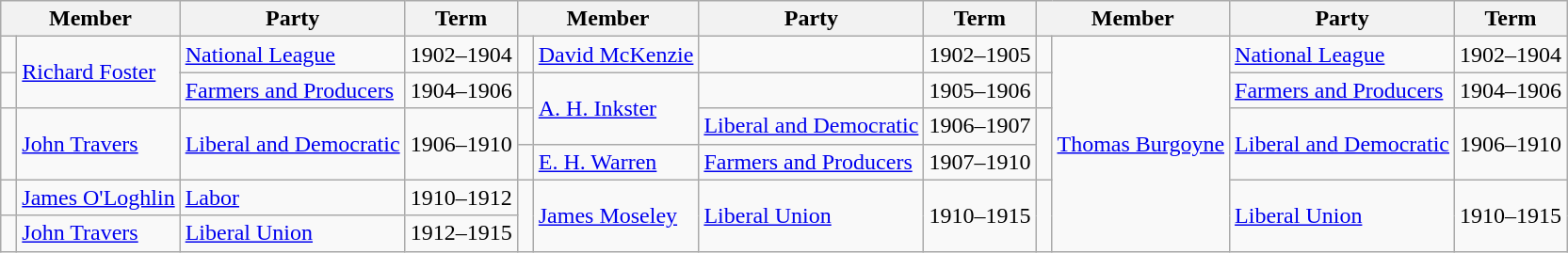<table class="wikitable">
<tr>
<th colspan="2">Member</th>
<th>Party</th>
<th>Term</th>
<th colspan="2">Member</th>
<th>Party</th>
<th>Term</th>
<th colspan="2">Member</th>
<th>Party</th>
<th>Term</th>
</tr>
<tr>
<td> </td>
<td rowspan="3"><a href='#'>Richard Foster</a></td>
<td><a href='#'>National League</a></td>
<td>1902–1904</td>
<td rowspan=2 > </td>
<td rowspan=2><a href='#'>David McKenzie</a></td>
<td rowspan=2></td>
<td rowspan=2>1902–1905</td>
<td> </td>
<td rowspan="7"><a href='#'>Thomas Burgoyne</a></td>
<td><a href='#'>National League</a></td>
<td>1902–1904</td>
</tr>
<tr>
<td rowspan=2 > </td>
<td rowspan=2><a href='#'>Farmers and Producers</a></td>
<td rowspan=2>1904–1906</td>
<td rowspan=2 > </td>
<td rowspan=2><a href='#'>Farmers and Producers</a></td>
<td rowspan=2>1904–1906</td>
</tr>
<tr>
<td> </td>
<td rowspan="2"><a href='#'>A. H. Inkster</a></td>
<td></td>
<td>1905–1906</td>
</tr>
<tr>
<td rowspan="2" > </td>
<td rowspan="2"><a href='#'>John Travers</a></td>
<td rowspan="2"><a href='#'>Liberal and Democratic</a></td>
<td rowspan="2">1906–1910</td>
<td> </td>
<td><a href='#'>Liberal and Democratic</a></td>
<td>1906–1907</td>
<td rowspan=2 > </td>
<td rowspan=2><a href='#'>Liberal and Democratic</a></td>
<td rowspan=2>1906–1910</td>
</tr>
<tr>
<td> </td>
<td><a href='#'>E. H. Warren</a></td>
<td><a href='#'>Farmers and Producers</a></td>
<td>1907–1910</td>
</tr>
<tr>
<td> </td>
<td><a href='#'>James O'Loghlin</a></td>
<td><a href='#'>Labor</a></td>
<td>1910–1912</td>
<td rowspan="2" > </td>
<td rowspan="2"><a href='#'>James Moseley</a></td>
<td rowspan="2"><a href='#'>Liberal Union</a></td>
<td rowspan="2">1910–1915</td>
<td rowspan="2" > </td>
<td rowspan="2"><a href='#'>Liberal Union</a></td>
<td rowspan="2">1910–1915</td>
</tr>
<tr>
<td> </td>
<td><a href='#'>John Travers</a></td>
<td><a href='#'>Liberal Union</a></td>
<td>1912–1915</td>
</tr>
</table>
